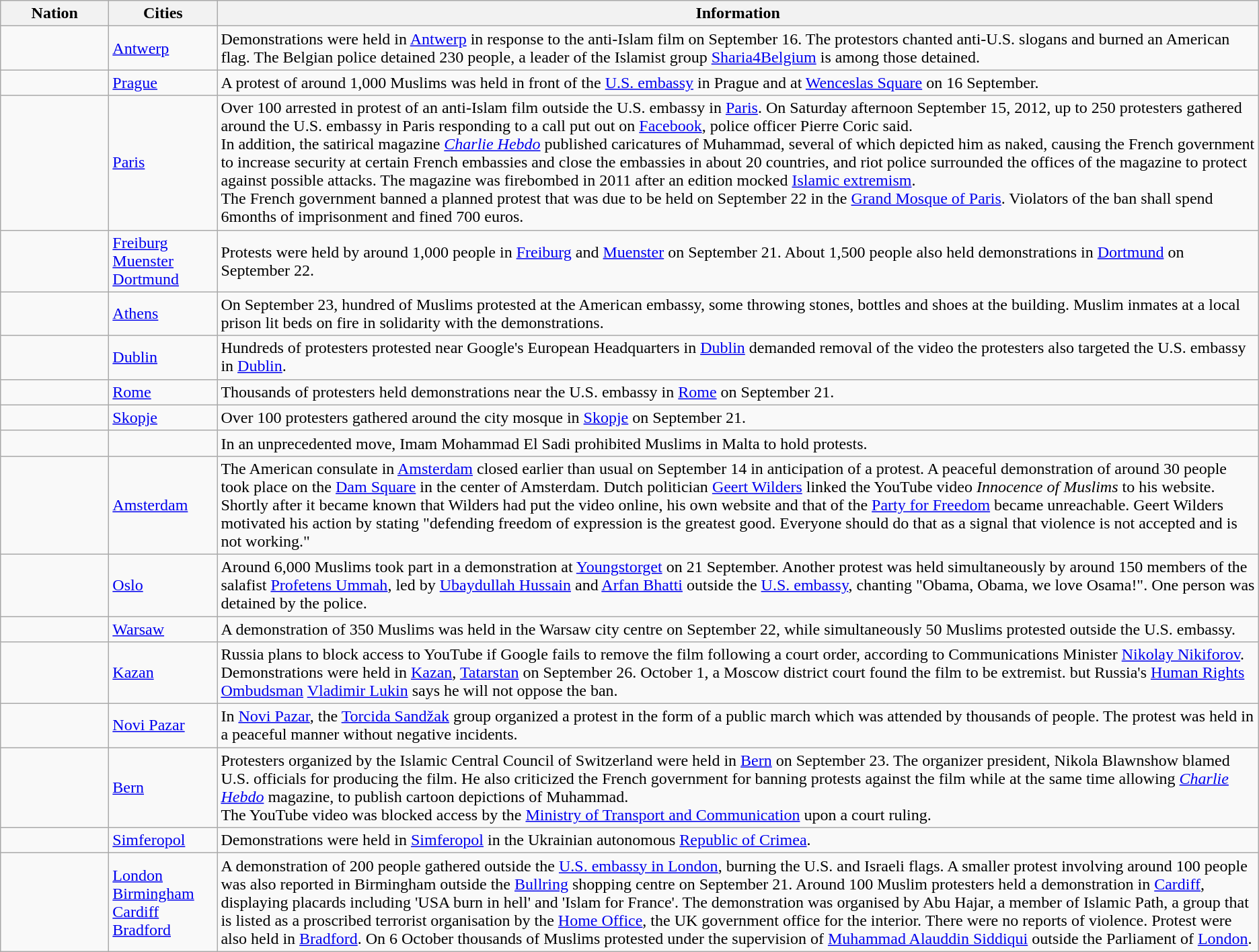<table class="wikitable sticky-header">
<tr>
<th style="width:100px;">Nation</th>
<th style="width:100px;">Cities</th>
<th>Information</th>
</tr>
<tr>
<td></td>
<td><a href='#'>Antwerp</a></td>
<td>Demonstrations were held in <a href='#'>Antwerp</a> in response to the anti-Islam film on September 16. The protestors chanted anti-U.S. slogans and burned an American flag. The Belgian police detained 230 people, a leader of the Islamist group <a href='#'>Sharia4Belgium</a> is among those detained.</td>
</tr>
<tr>
<td></td>
<td><a href='#'>Prague</a></td>
<td>A protest of around 1,000 Muslims was held in front of the <a href='#'>U.S. embassy</a> in Prague and at <a href='#'>Wenceslas Square</a> on 16 September.</td>
</tr>
<tr>
<td></td>
<td><a href='#'>Paris</a></td>
<td>Over 100 arrested in protest of an anti-Islam film outside the U.S. embassy in <a href='#'>Paris</a>. On Saturday afternoon September 15, 2012, up to 250 protesters gathered around the U.S. embassy in Paris responding to a call put out on <a href='#'>Facebook</a>, police officer Pierre Coric said.<br>In addition, the satirical magazine <em><a href='#'>Charlie Hebdo</a></em> published caricatures of Muhammad, several of which depicted him as naked, causing the French government to increase security at certain French embassies and close the embassies in about 20 countries, and riot police surrounded the offices of the magazine to protect against possible attacks.  The magazine was firebombed in 2011 after an edition mocked <a href='#'>Islamic extremism</a>.<br>The French government banned a planned protest that was due to be held on September 22 in the <a href='#'>Grand Mosque of Paris</a>. Violators of the ban shall spend 6months of imprisonment and fined 700 euros.</td>
</tr>
<tr>
<td></td>
<td><a href='#'>Freiburg</a><br><a href='#'>Muenster</a><br><a href='#'>Dortmund</a></td>
<td>Protests were held by around 1,000 people in <a href='#'>Freiburg</a> and <a href='#'>Muenster</a> on September 21. About 1,500 people also held demonstrations in <a href='#'>Dortmund</a> on September 22.</td>
</tr>
<tr>
<td></td>
<td><a href='#'>Athens</a></td>
<td>On September 23, hundred of Muslims protested at the American embassy, some throwing stones, bottles and shoes at the building. Muslim inmates at a local prison  lit beds on fire in solidarity with the demonstrations.</td>
</tr>
<tr>
<td></td>
<td><a href='#'>Dublin</a></td>
<td>Hundreds of protesters protested near Google's European Headquarters in <a href='#'>Dublin</a> demanded removal of the video the protesters also targeted the U.S. embassy in <a href='#'>Dublin</a>.</td>
</tr>
<tr>
<td></td>
<td><a href='#'>Rome</a></td>
<td>Thousands of protesters held demonstrations near the U.S. embassy in <a href='#'>Rome</a> on September 21.</td>
</tr>
<tr>
<td></td>
<td><a href='#'>Skopje</a></td>
<td>Over 100 protesters gathered around the city mosque in <a href='#'>Skopje</a> on September 21.</td>
</tr>
<tr>
<td></td>
<td></td>
<td>In an unprecedented move, Imam Mohammad El Sadi prohibited Muslims in Malta to hold protests.</td>
</tr>
<tr>
<td></td>
<td><a href='#'>Amsterdam</a></td>
<td>The American consulate in <a href='#'>Amsterdam</a> closed earlier than usual on September 14 in anticipation of a protest. A peaceful demonstration of around 30 people took place on the <a href='#'>Dam Square</a> in the center of Amsterdam. Dutch politician <a href='#'>Geert Wilders</a> linked the YouTube video <em>Innocence of Muslims</em> to his website. Shortly after it became known that Wilders had put the video online, his own website and that of the <a href='#'>Party for Freedom</a> became unreachable. Geert Wilders motivated his action by stating "defending freedom of expression is the greatest good. Everyone should do that as a signal that violence is not accepted and is not working."</td>
</tr>
<tr>
<td></td>
<td><a href='#'>Oslo</a></td>
<td>Around 6,000 Muslims took part in a demonstration at <a href='#'>Youngstorget</a> on 21 September. Another protest was held simultaneously by around 150 members of the salafist <a href='#'>Profetens Ummah</a>, led by <a href='#'>Ubaydullah Hussain</a> and <a href='#'>Arfan Bhatti</a> outside the <a href='#'>U.S. embassy</a>, chanting "Obama, Obama, we love Osama!". One person was detained by the police.</td>
</tr>
<tr>
<td></td>
<td><a href='#'>Warsaw</a></td>
<td>A demonstration of 350 Muslims was held in the Warsaw city centre on September 22, while simultaneously 50 Muslims protested outside the U.S. embassy.</td>
</tr>
<tr>
<td></td>
<td><a href='#'>Kazan</a></td>
<td>Russia plans to block access to YouTube if Google fails to remove the film following a court order, according to Communications Minister <a href='#'>Nikolay Nikiforov</a>. Demonstrations were held in <a href='#'>Kazan</a>, <a href='#'>Tatarstan</a> on September 26. October 1, a Moscow district court found the film to be extremist. but Russia's <a href='#'>Human Rights Ombudsman</a> <a href='#'>Vladimir Lukin</a> says he will not oppose the ban.</td>
</tr>
<tr>
<td></td>
<td><a href='#'>Novi Pazar</a></td>
<td>In <a href='#'>Novi Pazar</a>, the <a href='#'>Torcida Sandžak</a> group organized a protest in the form of a public march which was attended by thousands of people. The protest was held in a peaceful manner without negative incidents.</td>
</tr>
<tr>
<td></td>
<td><a href='#'>Bern</a></td>
<td>Protesters organized by the Islamic Central Council of Switzerland were held in <a href='#'>Bern</a> on September 23. The organizer president, Nikola Blawnshow blamed U.S. officials for producing the film. He also criticized the French government for banning protests against the film while at the same time allowing <em><a href='#'>Charlie Hebdo</a></em> magazine, to publish cartoon depictions of Muhammad.<br>The YouTube video was blocked access by the <a href='#'>Ministry of Transport and Communication</a> upon a court ruling.</td>
</tr>
<tr>
<td></td>
<td><a href='#'>Simferopol</a></td>
<td>Demonstrations were held in <a href='#'>Simferopol</a> in the Ukrainian autonomous <a href='#'>Republic of Crimea</a>.</td>
</tr>
<tr>
<td></td>
<td><a href='#'>London</a><br><a href='#'>Birmingham</a><br><a href='#'>Cardiff</a><br><a href='#'>Bradford</a></td>
<td>A demonstration of 200 people gathered outside the <a href='#'>U.S. embassy in London</a>, burning the U.S. and Israeli flags. A smaller protest involving around 100 people was also reported in Birmingham outside the <a href='#'>Bullring</a> shopping centre on September 21. Around 100 Muslim protesters held a demonstration in <a href='#'>Cardiff</a>, displaying placards including 'USA burn in hell' and 'Islam for France'. The demonstration was organised by Abu Hajar, a member of Islamic Path, a group that is listed as a proscribed terrorist organisation by the <a href='#'>Home Office</a>, the UK government office for the interior. There were no reports of violence. Protest were also held in <a href='#'>Bradford</a>. On 6 October thousands of Muslims protested under the supervision of <a href='#'>Muhammad Alauddin Siddiqui</a> outside the Parliament of <a href='#'>London</a>.</td>
</tr>
</table>
